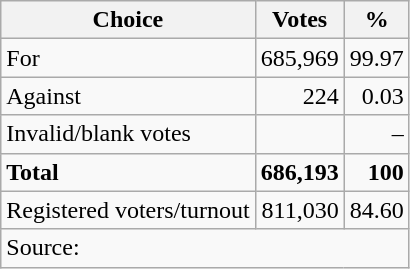<table class=wikitable style=text-align:right>
<tr>
<th>Choice</th>
<th>Votes</th>
<th>%</th>
</tr>
<tr>
<td align=left>For</td>
<td>685,969</td>
<td>99.97</td>
</tr>
<tr>
<td align=left>Against</td>
<td>224</td>
<td>0.03</td>
</tr>
<tr>
<td align=left>Invalid/blank votes</td>
<td></td>
<td>–</td>
</tr>
<tr>
<td align=left><strong>Total</strong></td>
<td><strong>686,193</strong></td>
<td><strong>100</strong></td>
</tr>
<tr>
<td align=left>Registered voters/turnout</td>
<td>811,030</td>
<td>84.60</td>
</tr>
<tr>
<td align=left colspan=3>Source: </td>
</tr>
</table>
